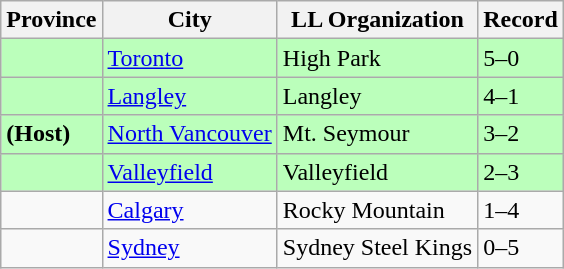<table class="wikitable">
<tr>
<th>Province</th>
<th>City</th>
<th>LL Organization</th>
<th>Record</th>
</tr>
<tr bgcolor=#bbffbb>
<td><strong></strong></td>
<td><a href='#'>Toronto</a></td>
<td>High Park</td>
<td>5–0</td>
</tr>
<tr bgcolor=#bbffbb>
<td><strong></strong></td>
<td><a href='#'>Langley</a></td>
<td>Langley</td>
<td>4–1</td>
</tr>
<tr bgcolor=#bbffbb>
<td><strong> (Host)</strong></td>
<td><a href='#'>North Vancouver</a></td>
<td>Mt. Seymour</td>
<td>3–2</td>
</tr>
<tr bgcolor=#bbffbb>
<td><strong></strong></td>
<td><a href='#'>Valleyfield</a></td>
<td>Valleyfield</td>
<td>2–3</td>
</tr>
<tr>
<td><strong></strong></td>
<td><a href='#'>Calgary</a></td>
<td>Rocky Mountain</td>
<td>1–4</td>
</tr>
<tr>
<td><strong></strong></td>
<td><a href='#'>Sydney</a></td>
<td>Sydney Steel Kings</td>
<td>0–5</td>
</tr>
</table>
